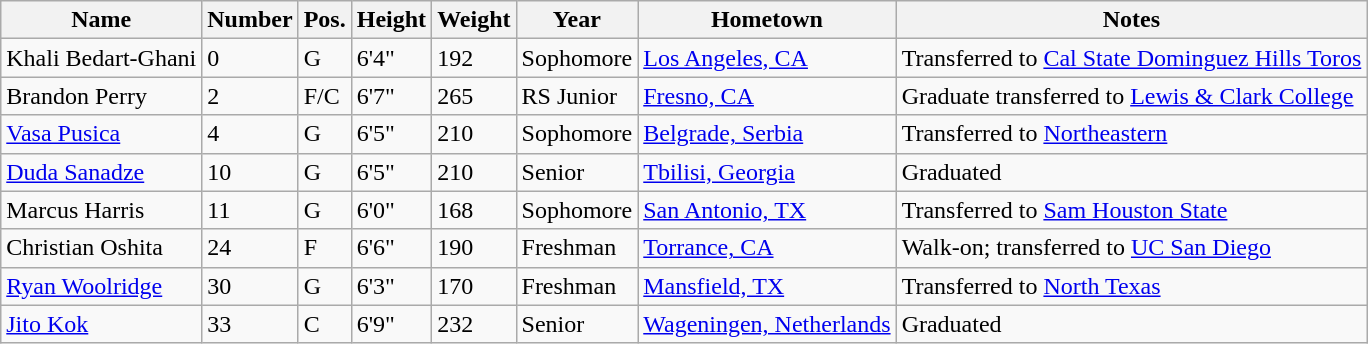<table class="wikitable sortable" border="1">
<tr>
<th>Name</th>
<th>Number</th>
<th>Pos.</th>
<th>Height</th>
<th>Weight</th>
<th>Year</th>
<th>Hometown</th>
<th class="unsortable">Notes</th>
</tr>
<tr>
<td>Khali Bedart-Ghani</td>
<td>0</td>
<td>G</td>
<td>6'4"</td>
<td>192</td>
<td>Sophomore</td>
<td><a href='#'>Los Angeles, CA</a></td>
<td>Transferred to <a href='#'>Cal State Dominguez Hills Toros</a></td>
</tr>
<tr>
<td>Brandon Perry</td>
<td>2</td>
<td>F/C</td>
<td>6'7"</td>
<td>265</td>
<td>RS Junior</td>
<td><a href='#'>Fresno, CA</a></td>
<td>Graduate transferred to <a href='#'>Lewis & Clark College</a></td>
</tr>
<tr>
<td><a href='#'>Vasa Pusica</a></td>
<td>4</td>
<td>G</td>
<td>6'5"</td>
<td>210</td>
<td>Sophomore</td>
<td><a href='#'>Belgrade, Serbia</a></td>
<td>Transferred to <a href='#'>Northeastern</a></td>
</tr>
<tr>
<td><a href='#'>Duda Sanadze</a></td>
<td>10</td>
<td>G</td>
<td>6'5"</td>
<td>210</td>
<td>Senior</td>
<td><a href='#'>Tbilisi, Georgia</a></td>
<td>Graduated</td>
</tr>
<tr>
<td>Marcus Harris</td>
<td>11</td>
<td>G</td>
<td>6'0"</td>
<td>168</td>
<td>Sophomore</td>
<td><a href='#'>San Antonio, TX</a></td>
<td>Transferred to <a href='#'>Sam Houston State</a></td>
</tr>
<tr>
<td>Christian Oshita</td>
<td>24</td>
<td>F</td>
<td>6'6"</td>
<td>190</td>
<td>Freshman</td>
<td><a href='#'>Torrance, CA</a></td>
<td>Walk-on; transferred to <a href='#'>UC San Diego</a></td>
</tr>
<tr>
<td><a href='#'>Ryan Woolridge</a></td>
<td>30</td>
<td>G</td>
<td>6'3"</td>
<td>170</td>
<td>Freshman</td>
<td><a href='#'>Mansfield, TX</a></td>
<td>Transferred to <a href='#'>North Texas</a></td>
</tr>
<tr>
<td><a href='#'>Jito Kok</a></td>
<td>33</td>
<td>C</td>
<td>6'9"</td>
<td>232</td>
<td>Senior</td>
<td><a href='#'>Wageningen, Netherlands</a></td>
<td>Graduated</td>
</tr>
</table>
